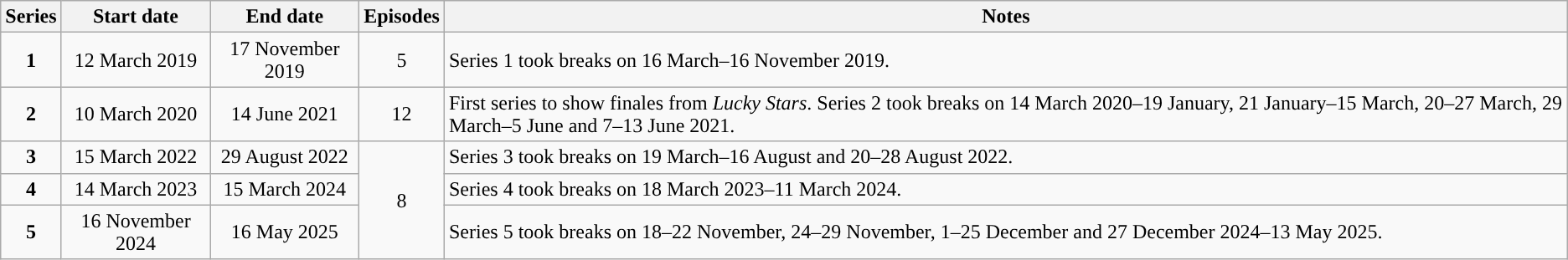<table class="wikitable" style="text-align:center;">
<tr>
<th>Series</th>
<th>Start date</th>
<th>End date</th>
<th>Episodes</th>
<th>Notes</th>
</tr>
<tr>
<td><strong>1</strong></td>
<td>12 March 2019</td>
<td>17 November 2019</td>
<td>5</td>
<td style="text-align:left;">Series 1 took breaks on 16 March–16 November 2019.</td>
</tr>
<tr>
<td><strong>2</strong></td>
<td>10 March 2020</td>
<td>14 June 2021</td>
<td>12</td>
<td style="text-align:left;">First series to show finales from <em>Lucky Stars</em>. Series 2 took breaks on 14 March 2020–19 January, 21 January–15 March, 20–27 March, 29 March–5 June and 7–13 June 2021.</td>
</tr>
<tr>
<td><strong>3</strong></td>
<td>15 March 2022</td>
<td>29 August 2022</td>
<td rowspan="3">8</td>
<td style="text-align:left;">Series 3 took breaks on 19 March–16 August and 20–28 August 2022.</td>
</tr>
<tr>
<td><strong>4</strong></td>
<td>14 March 2023</td>
<td>15 March 2024</td>
<td style="text-align:left;">Series 4 took breaks on 18 March 2023–11 March 2024.</td>
</tr>
<tr>
<td><strong>5</strong></td>
<td>16 November 2024</td>
<td>16 May 2025</td>
<td style="text-align:left;">Series 5 took breaks on 18–22 November, 24–29 November, 1–25 December and 27 December 2024–13 May 2025.</td>
</tr>
</table>
